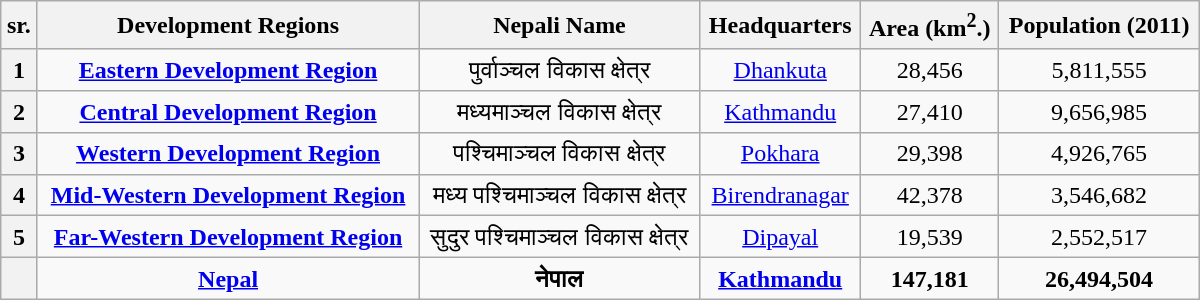<table class="wikitable" style="text-align:center; width:800px; height:200px;">
<tr>
<th>sr.</th>
<th>Development Regions</th>
<th>Nepali Name</th>
<th>Headquarters</th>
<th>Area (km<sup>2</sup>.)</th>
<th>Population (2011)</th>
</tr>
<tr>
<th>1</th>
<td><a href='#'><strong>Eastern Development Region</strong></a></td>
<td>पुर्वाञ्चल विकास क्षेत्र</td>
<td><a href='#'>Dhankuta</a></td>
<td>28,456</td>
<td>5,811,555</td>
</tr>
<tr>
<th>2</th>
<td><a href='#'><strong>Central Development Region</strong></a></td>
<td>मध्यमाञ्चल विकास क्षेत्र</td>
<td><a href='#'>Kathmandu</a></td>
<td>27,410</td>
<td>9,656,985</td>
</tr>
<tr>
<th>3</th>
<td><a href='#'><strong>Western Development Region</strong></a></td>
<td>पश्चिमाञ्चल विकास क्षेत्र</td>
<td><a href='#'>Pokhara</a></td>
<td>29,398</td>
<td>4,926,765</td>
</tr>
<tr>
<th>4</th>
<td><a href='#'><strong>Mid-Western Development Region</strong></a></td>
<td>मध्य पश्चिमाञ्चल विकास क्षेत्र</td>
<td><a href='#'>Birendranagar</a></td>
<td>42,378</td>
<td>3,546,682</td>
</tr>
<tr>
<th>5</th>
<td><a href='#'><strong>Far-Western Development Region</strong></a></td>
<td>सुदुर पश्चिमाञ्चल विकास क्षेत्र</td>
<td><a href='#'>Dipayal</a></td>
<td>19,539</td>
<td>2,552,517</td>
</tr>
<tr>
<th></th>
<td><strong><a href='#'>Nepal</a></strong></td>
<td><strong>नेपाल</strong></td>
<td><strong><a href='#'>Kathmandu</a></strong></td>
<td><strong>147,181</strong></td>
<td><strong>26,494,504</strong></td>
</tr>
</table>
